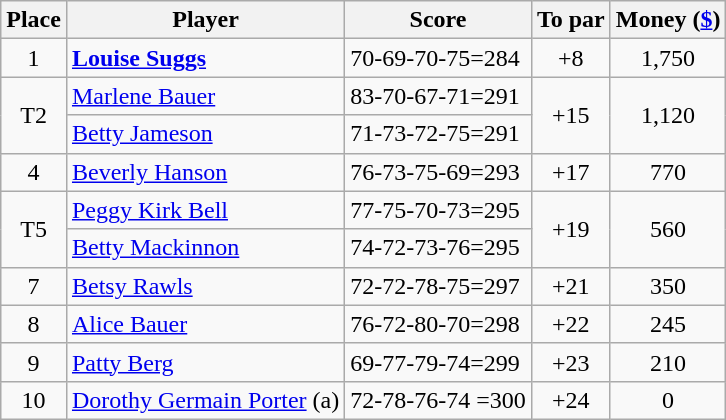<table class="wikitable">
<tr>
<th>Place</th>
<th>Player</th>
<th>Score</th>
<th>To par</th>
<th>Money (<a href='#'>$</a>)</th>
</tr>
<tr>
<td align=center>1</td>
<td> <strong><a href='#'>Louise Suggs</a></strong></td>
<td>70-69-70-75=284</td>
<td align=center>+8</td>
<td align=center>1,750</td>
</tr>
<tr>
<td align=center rowspan=2>T2</td>
<td> <a href='#'>Marlene Bauer</a></td>
<td>83-70-67-71=291</td>
<td align=center rowspan=2>+15</td>
<td align=center rowspan=2>1,120</td>
</tr>
<tr>
<td> <a href='#'>Betty Jameson</a></td>
<td>71-73-72-75=291</td>
</tr>
<tr>
<td align=center>4</td>
<td> <a href='#'>Beverly Hanson</a></td>
<td>76-73-75-69=293</td>
<td align=center>+17</td>
<td align=center>770</td>
</tr>
<tr>
<td align=center rowspan=2>T5</td>
<td> <a href='#'>Peggy Kirk Bell</a></td>
<td>77-75-70-73=295</td>
<td align=center rowspan=2>+19</td>
<td align=center rowspan=2>560</td>
</tr>
<tr>
<td> <a href='#'>Betty Mackinnon</a></td>
<td>74-72-73-76=295</td>
</tr>
<tr>
<td align=center>7</td>
<td> <a href='#'>Betsy Rawls</a></td>
<td>72-72-78-75=297</td>
<td align=center>+21</td>
<td align=center>350</td>
</tr>
<tr>
<td align=center>8</td>
<td> <a href='#'>Alice Bauer</a></td>
<td>76-72-80-70=298</td>
<td align=center>+22</td>
<td align=center>245</td>
</tr>
<tr>
<td align=center>9</td>
<td> <a href='#'>Patty Berg</a></td>
<td>69-77-79-74=299</td>
<td align=center>+23</td>
<td align=center>210</td>
</tr>
<tr>
<td align=center>10</td>
<td> <a href='#'>Dorothy Germain Porter</a> (a)</td>
<td>72-78-76-74 =300</td>
<td align=center>+24</td>
<td align=center>0</td>
</tr>
</table>
